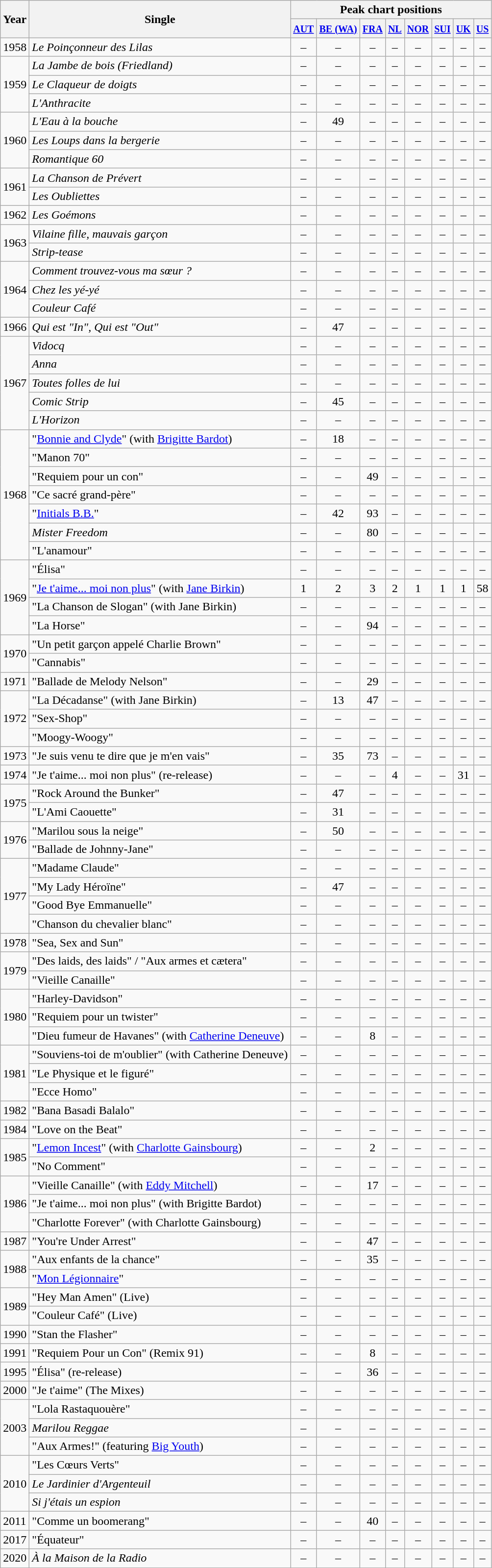<table class="wikitable">
<tr>
<th rowspan="2">Year</th>
<th rowspan="2">Single</th>
<th colspan="8">Peak chart positions</th>
</tr>
<tr>
<th><small><a href='#'>AUT</a></small></th>
<th><small><a href='#'>BE (WA)</a></small></th>
<th><small><a href='#'>FRA</a></small></th>
<th><small><a href='#'>NL</a></small></th>
<th><small><a href='#'>NOR</a></small></th>
<th><small><a href='#'>SUI</a></small></th>
<th><small><a href='#'>UK</a></small></th>
<th><small><a href='#'>US</a></small></th>
</tr>
<tr>
<td>1958</td>
<td><em>Le Poinçonneur des Lilas</em></td>
<td style="text-align:center;">–</td>
<td style="text-align:center;">–</td>
<td style="text-align:center;">–</td>
<td style="text-align:center;">–</td>
<td style="text-align:center;">–</td>
<td style="text-align:center;">–</td>
<td style="text-align:center;">–</td>
<td style="text-align:center;">–</td>
</tr>
<tr>
<td rowspan="3">1959</td>
<td><em>La Jambe de bois (Friedland)</em></td>
<td style="text-align:center;">–</td>
<td style="text-align:center;">–</td>
<td style="text-align:center;">–</td>
<td style="text-align:center;">–</td>
<td style="text-align:center;">–</td>
<td style="text-align:center;">–</td>
<td style="text-align:center;">–</td>
<td style="text-align:center;">–</td>
</tr>
<tr>
<td><em>Le Claqueur de doigts</em></td>
<td style="text-align:center;">–</td>
<td style="text-align:center;">–</td>
<td style="text-align:center;">–</td>
<td style="text-align:center;">–</td>
<td style="text-align:center;">–</td>
<td style="text-align:center;">–</td>
<td style="text-align:center;">–</td>
<td style="text-align:center;">–</td>
</tr>
<tr>
<td><em>L'Anthracite</em></td>
<td style="text-align:center;">–</td>
<td style="text-align:center;">–</td>
<td style="text-align:center;">–</td>
<td style="text-align:center;">–</td>
<td style="text-align:center;">–</td>
<td style="text-align:center;">–</td>
<td style="text-align:center;">–</td>
<td style="text-align:center;">–</td>
</tr>
<tr>
<td rowspan="3">1960</td>
<td><em>L'Eau à la bouche</em></td>
<td style="text-align:center;">–</td>
<td style="text-align:center;">49</td>
<td style="text-align:center;">–</td>
<td style="text-align:center;">–</td>
<td style="text-align:center;">–</td>
<td style="text-align:center;">–</td>
<td style="text-align:center;">–</td>
<td style="text-align:center;">–</td>
</tr>
<tr>
<td><em>Les Loups dans la bergerie</em></td>
<td style="text-align:center;">–</td>
<td style="text-align:center;">–</td>
<td style="text-align:center;">–</td>
<td style="text-align:center;">–</td>
<td style="text-align:center;">–</td>
<td style="text-align:center;">–</td>
<td style="text-align:center;">–</td>
<td style="text-align:center;">–</td>
</tr>
<tr>
<td><em>Romantique 60</em></td>
<td style="text-align:center;">–</td>
<td style="text-align:center;">–</td>
<td style="text-align:center;">–</td>
<td style="text-align:center;">–</td>
<td style="text-align:center;">–</td>
<td style="text-align:center;">–</td>
<td style="text-align:center;">–</td>
<td style="text-align:center;">–</td>
</tr>
<tr>
<td rowspan="2">1961</td>
<td><em>La Chanson de Prévert</em></td>
<td style="text-align:center;">–</td>
<td style="text-align:center;">–</td>
<td style="text-align:center;">–</td>
<td style="text-align:center;">–</td>
<td style="text-align:center;">–</td>
<td style="text-align:center;">–</td>
<td style="text-align:center;">–</td>
<td style="text-align:center;">–</td>
</tr>
<tr>
<td><em>Les Oubliettes</em></td>
<td style="text-align:center;">–</td>
<td style="text-align:center;">–</td>
<td style="text-align:center;">–</td>
<td style="text-align:center;">–</td>
<td style="text-align:center;">–</td>
<td style="text-align:center;">–</td>
<td style="text-align:center;">–</td>
<td style="text-align:center;">–</td>
</tr>
<tr>
<td>1962</td>
<td><em>Les Goémons</em></td>
<td style="text-align:center;">–</td>
<td style="text-align:center;">–</td>
<td style="text-align:center;">–</td>
<td style="text-align:center;">–</td>
<td style="text-align:center;">–</td>
<td style="text-align:center;">–</td>
<td style="text-align:center;">–</td>
<td style="text-align:center;">–</td>
</tr>
<tr>
<td rowspan="2">1963</td>
<td><em>Vilaine fille, mauvais garçon</em></td>
<td style="text-align:center;">–</td>
<td style="text-align:center;">–</td>
<td style="text-align:center;">–</td>
<td style="text-align:center;">–</td>
<td style="text-align:center;">–</td>
<td style="text-align:center;">–</td>
<td style="text-align:center;">–</td>
<td style="text-align:center;">–</td>
</tr>
<tr>
<td><em>Strip-tease</em></td>
<td style="text-align:center;">–</td>
<td style="text-align:center;">–</td>
<td style="text-align:center;">–</td>
<td style="text-align:center;">–</td>
<td style="text-align:center;">–</td>
<td style="text-align:center;">–</td>
<td style="text-align:center;">–</td>
<td style="text-align:center;">–</td>
</tr>
<tr>
<td rowspan="3">1964</td>
<td><em>Comment trouvez-vous ma sœur ?</em></td>
<td style="text-align:center;">–</td>
<td style="text-align:center;">–</td>
<td style="text-align:center;">–</td>
<td style="text-align:center;">–</td>
<td style="text-align:center;">–</td>
<td style="text-align:center;">–</td>
<td style="text-align:center;">–</td>
<td style="text-align:center;">–</td>
</tr>
<tr>
<td><em>Chez les yé-yé</em></td>
<td style="text-align:center;">–</td>
<td style="text-align:center;">–</td>
<td style="text-align:center;">–</td>
<td style="text-align:center;">–</td>
<td style="text-align:center;">–</td>
<td style="text-align:center;">–</td>
<td style="text-align:center;">–</td>
<td style="text-align:center;">–</td>
</tr>
<tr>
<td><em>Couleur Café</em></td>
<td style="text-align:center;">–</td>
<td style="text-align:center;">–</td>
<td style="text-align:center;">–</td>
<td style="text-align:center;">–</td>
<td style="text-align:center;">–</td>
<td style="text-align:center;">–</td>
<td style="text-align:center;">–</td>
<td style="text-align:center;">–</td>
</tr>
<tr>
<td>1966</td>
<td><em>Qui est "In", Qui est "Out"</em></td>
<td style="text-align:center;">–</td>
<td style="text-align:center;">47</td>
<td style="text-align:center;">–</td>
<td style="text-align:center;">–</td>
<td style="text-align:center;">–</td>
<td style="text-align:center;">–</td>
<td style="text-align:center;">–</td>
<td style="text-align:center;">–</td>
</tr>
<tr>
<td rowspan="5">1967</td>
<td><em>Vidocq</em></td>
<td style="text-align:center;">–</td>
<td style="text-align:center;">–</td>
<td style="text-align:center;">–</td>
<td style="text-align:center;">–</td>
<td style="text-align:center;">–</td>
<td style="text-align:center;">–</td>
<td style="text-align:center;">–</td>
<td style="text-align:center;">–</td>
</tr>
<tr>
<td><em>Anna</em></td>
<td style="text-align:center;">–</td>
<td style="text-align:center;">–</td>
<td style="text-align:center;">–</td>
<td style="text-align:center;">–</td>
<td style="text-align:center;">–</td>
<td style="text-align:center;">–</td>
<td style="text-align:center;">–</td>
<td style="text-align:center;">–</td>
</tr>
<tr>
<td><em>Toutes folles de lui</em></td>
<td style="text-align:center;">–</td>
<td style="text-align:center;">–</td>
<td style="text-align:center;">–</td>
<td style="text-align:center;">–</td>
<td style="text-align:center;">–</td>
<td style="text-align:center;">–</td>
<td style="text-align:center;">–</td>
<td style="text-align:center;">–</td>
</tr>
<tr>
<td><em>Comic Strip</em></td>
<td style="text-align:center;">–</td>
<td style="text-align:center;">45</td>
<td style="text-align:center;">–</td>
<td style="text-align:center;">–</td>
<td style="text-align:center;">–</td>
<td style="text-align:center;">–</td>
<td style="text-align:center;">–</td>
<td style="text-align:center;">–</td>
</tr>
<tr>
<td><em>L'Horizon</em></td>
<td style="text-align:center;">–</td>
<td style="text-align:center;">–</td>
<td style="text-align:center;">–</td>
<td style="text-align:center;">–</td>
<td style="text-align:center;">–</td>
<td style="text-align:center;">–</td>
<td style="text-align:center;">–</td>
<td style="text-align:center;">–</td>
</tr>
<tr>
<td rowspan="7">1968</td>
<td>"<a href='#'>Bonnie and Clyde</a>" (with <a href='#'>Brigitte Bardot</a>)</td>
<td style="text-align:center;">–</td>
<td style="text-align:center;">18</td>
<td style="text-align:center;">–</td>
<td style="text-align:center;">–</td>
<td style="text-align:center;">–</td>
<td style="text-align:center;">–</td>
<td style="text-align:center;">–</td>
<td style="text-align:center;">–</td>
</tr>
<tr>
<td>"Manon 70"</td>
<td style="text-align:center;">–</td>
<td style="text-align:center;">–</td>
<td style="text-align:center;">–</td>
<td style="text-align:center;">–</td>
<td style="text-align:center;">–</td>
<td style="text-align:center;">–</td>
<td style="text-align:center;">–</td>
<td style="text-align:center;">–</td>
</tr>
<tr>
<td>"Requiem pour un con"</td>
<td style="text-align:center;">–</td>
<td style="text-align:center;">–</td>
<td style="text-align:center;">49</td>
<td style="text-align:center;">–</td>
<td style="text-align:center;">–</td>
<td style="text-align:center;">–</td>
<td style="text-align:center;">–</td>
<td style="text-align:center;">–</td>
</tr>
<tr>
<td>"Ce sacré grand-père"</td>
<td style="text-align:center;">–</td>
<td style="text-align:center;">–</td>
<td style="text-align:center;">–</td>
<td style="text-align:center;">–</td>
<td style="text-align:center;">–</td>
<td style="text-align:center;">–</td>
<td style="text-align:center;">–</td>
<td style="text-align:center;">–</td>
</tr>
<tr>
<td>"<a href='#'>Initials B.B.</a>"</td>
<td style="text-align:center;">–</td>
<td style="text-align:center;">42</td>
<td style="text-align:center;">93</td>
<td style="text-align:center;">–</td>
<td style="text-align:center;">–</td>
<td style="text-align:center;">–</td>
<td style="text-align:center;">–</td>
<td style="text-align:center;">–</td>
</tr>
<tr>
<td><em>Mister Freedom</em></td>
<td style="text-align:center;">–</td>
<td style="text-align:center;">–</td>
<td style="text-align:center;">80</td>
<td style="text-align:center;">–</td>
<td style="text-align:center;">–</td>
<td style="text-align:center;">–</td>
<td style="text-align:center;">–</td>
<td style="text-align:center;">–</td>
</tr>
<tr>
<td>"L'anamour"</td>
<td style="text-align:center;">–</td>
<td style="text-align:center;">–</td>
<td style="text-align:center;">–</td>
<td style="text-align:center;">–</td>
<td style="text-align:center;">–</td>
<td style="text-align:center;">–</td>
<td style="text-align:center;">–</td>
<td style="text-align:center;">–</td>
</tr>
<tr>
<td rowspan="4">1969</td>
<td>"Élisa"</td>
<td style="text-align:center;">–</td>
<td style="text-align:center;">–</td>
<td style="text-align:center;">–</td>
<td style="text-align:center;">–</td>
<td style="text-align:center;">–</td>
<td style="text-align:center;">–</td>
<td style="text-align:center;">–</td>
<td style="text-align:center;">–</td>
</tr>
<tr>
<td>"<a href='#'>Je t'aime... moi non plus</a>" (with <a href='#'>Jane Birkin</a>)</td>
<td style="text-align:center;">1</td>
<td style="text-align:center;">2</td>
<td style="text-align:center;">3</td>
<td style="text-align:center;">2</td>
<td style="text-align:center;">1</td>
<td style="text-align:center;">1</td>
<td style="text-align:center;">1</td>
<td style="text-align:center;">58</td>
</tr>
<tr>
<td>"La Chanson de Slogan" (with Jane Birkin)</td>
<td style="text-align:center;">–</td>
<td style="text-align:center;">–</td>
<td style="text-align:center;">–</td>
<td style="text-align:center;">–</td>
<td style="text-align:center;">–</td>
<td style="text-align:center;">–</td>
<td style="text-align:center;">–</td>
<td style="text-align:center;">–</td>
</tr>
<tr>
<td>"La Horse"</td>
<td style="text-align:center;">–</td>
<td style="text-align:center;">–</td>
<td style="text-align:center;">94</td>
<td style="text-align:center;">–</td>
<td style="text-align:center;">–</td>
<td style="text-align:center;">–</td>
<td style="text-align:center;">–</td>
<td style="text-align:center;">–</td>
</tr>
<tr>
<td rowspan="2">1970</td>
<td>"Un petit garçon appelé Charlie Brown"</td>
<td style="text-align:center;">–</td>
<td style="text-align:center;">–</td>
<td style="text-align:center;">–</td>
<td style="text-align:center;">–</td>
<td style="text-align:center;">–</td>
<td style="text-align:center;">–</td>
<td style="text-align:center;">–</td>
<td style="text-align:center;">–</td>
</tr>
<tr>
<td>"Cannabis"</td>
<td style="text-align:center;">–</td>
<td style="text-align:center;">–</td>
<td style="text-align:center;">–</td>
<td style="text-align:center;">–</td>
<td style="text-align:center;">–</td>
<td style="text-align:center;">–</td>
<td style="text-align:center;">–</td>
<td style="text-align:center;">–</td>
</tr>
<tr>
<td>1971</td>
<td>"Ballade de Melody Nelson"</td>
<td style="text-align:center;">–</td>
<td style="text-align:center;">–</td>
<td style="text-align:center;">29</td>
<td style="text-align:center;">–</td>
<td style="text-align:center;">–</td>
<td style="text-align:center;">–</td>
<td style="text-align:center;">–</td>
<td style="text-align:center;">–</td>
</tr>
<tr>
<td rowspan="3">1972</td>
<td>"La Décadanse" (with Jane Birkin)</td>
<td style="text-align:center;">–</td>
<td style="text-align:center;">13</td>
<td style="text-align:center;">47</td>
<td style="text-align:center;">–</td>
<td style="text-align:center;">–</td>
<td style="text-align:center;">–</td>
<td style="text-align:center;">–</td>
<td style="text-align:center;">–</td>
</tr>
<tr>
<td>"Sex-Shop"</td>
<td style="text-align:center;">–</td>
<td style="text-align:center;">–</td>
<td style="text-align:center;">–</td>
<td style="text-align:center;">–</td>
<td style="text-align:center;">–</td>
<td style="text-align:center;">–</td>
<td style="text-align:center;">–</td>
<td style="text-align:center;">–</td>
</tr>
<tr>
<td>"Moogy-Woogy"</td>
<td style="text-align:center;">–</td>
<td style="text-align:center;">–</td>
<td style="text-align:center;">–</td>
<td style="text-align:center;">–</td>
<td style="text-align:center;">–</td>
<td style="text-align:center;">–</td>
<td style="text-align:center;">–</td>
<td style="text-align:center;">–</td>
</tr>
<tr>
<td>1973</td>
<td>"Je suis venu te dire que je m'en vais"</td>
<td style="text-align:center;">–</td>
<td style="text-align:center;">35</td>
<td style="text-align:center;">73</td>
<td style="text-align:center;">–</td>
<td style="text-align:center;">–</td>
<td style="text-align:center;">–</td>
<td style="text-align:center;">–</td>
<td style="text-align:center;">–</td>
</tr>
<tr>
<td>1974</td>
<td>"Je t'aime... moi non plus" (re-release)</td>
<td style="text-align:center;">–</td>
<td style="text-align:center;">–</td>
<td style="text-align:center;">–</td>
<td style="text-align:center;">4</td>
<td style="text-align:center;">–</td>
<td style="text-align:center;">–</td>
<td style="text-align:center;">31</td>
<td style="text-align:center;">–</td>
</tr>
<tr>
<td rowspan="2">1975</td>
<td>"Rock Around the Bunker"</td>
<td style="text-align:center;">–</td>
<td style="text-align:center;">47</td>
<td style="text-align:center;">–</td>
<td style="text-align:center;">–</td>
<td style="text-align:center;">–</td>
<td style="text-align:center;">–</td>
<td style="text-align:center;">–</td>
<td style="text-align:center;">–</td>
</tr>
<tr>
<td>"L'Ami Caouette"</td>
<td style="text-align:center;">–</td>
<td style="text-align:center;">31</td>
<td style="text-align:center;">–</td>
<td style="text-align:center;">–</td>
<td style="text-align:center;">–</td>
<td style="text-align:center;">–</td>
<td style="text-align:center;">–</td>
<td style="text-align:center;">–</td>
</tr>
<tr>
<td rowspan="2">1976</td>
<td>"Marilou sous la neige"</td>
<td style="text-align:center;">–</td>
<td style="text-align:center;">50</td>
<td style="text-align:center;">–</td>
<td style="text-align:center;">–</td>
<td style="text-align:center;">–</td>
<td style="text-align:center;">–</td>
<td style="text-align:center;">–</td>
<td style="text-align:center;">–</td>
</tr>
<tr>
<td>"Ballade de Johnny-Jane"</td>
<td style="text-align:center;">–</td>
<td style="text-align:center;">–</td>
<td style="text-align:center;">–</td>
<td style="text-align:center;">–</td>
<td style="text-align:center;">–</td>
<td style="text-align:center;">–</td>
<td style="text-align:center;">–</td>
<td style="text-align:center;">–</td>
</tr>
<tr>
<td rowspan="4">1977</td>
<td>"Madame Claude"</td>
<td style="text-align:center;">–</td>
<td style="text-align:center;">–</td>
<td style="text-align:center;">–</td>
<td style="text-align:center;">–</td>
<td style="text-align:center;">–</td>
<td style="text-align:center;">–</td>
<td style="text-align:center;">–</td>
<td style="text-align:center;">–</td>
</tr>
<tr>
<td>"My Lady Héroïne"</td>
<td style="text-align:center;">–</td>
<td style="text-align:center;">47</td>
<td style="text-align:center;">–</td>
<td style="text-align:center;">–</td>
<td style="text-align:center;">–</td>
<td style="text-align:center;">–</td>
<td style="text-align:center;">–</td>
<td style="text-align:center;">–</td>
</tr>
<tr>
<td>"Good Bye Emmanuelle"</td>
<td style="text-align:center;">–</td>
<td style="text-align:center;">–</td>
<td style="text-align:center;">–</td>
<td style="text-align:center;">–</td>
<td style="text-align:center;">–</td>
<td style="text-align:center;">–</td>
<td style="text-align:center;">–</td>
<td style="text-align:center;">–</td>
</tr>
<tr>
<td>"Chanson du chevalier blanc"</td>
<td style="text-align:center;">–</td>
<td style="text-align:center;">–</td>
<td style="text-align:center;">–</td>
<td style="text-align:center;">–</td>
<td style="text-align:center;">–</td>
<td style="text-align:center;">–</td>
<td style="text-align:center;">–</td>
<td style="text-align:center;">–</td>
</tr>
<tr>
<td>1978</td>
<td>"Sea, Sex and Sun"</td>
<td style="text-align:center;">–</td>
<td style="text-align:center;">–</td>
<td style="text-align:center;">–</td>
<td style="text-align:center;">–</td>
<td style="text-align:center;">–</td>
<td style="text-align:center;">–</td>
<td style="text-align:center;">–</td>
<td style="text-align:center;">–</td>
</tr>
<tr>
<td rowspan="2">1979</td>
<td>"Des laids, des laids" / "Aux armes et cætera"</td>
<td style="text-align:center;">–</td>
<td style="text-align:center;">–</td>
<td style="text-align:center;">–</td>
<td style="text-align:center;">–</td>
<td style="text-align:center;">–</td>
<td style="text-align:center;">–</td>
<td style="text-align:center;">–</td>
<td style="text-align:center;">–</td>
</tr>
<tr>
<td>"Vieille Canaille"</td>
<td style="text-align:center;">–</td>
<td style="text-align:center;">–</td>
<td style="text-align:center;">–</td>
<td style="text-align:center;">–</td>
<td style="text-align:center;">–</td>
<td style="text-align:center;">–</td>
<td style="text-align:center;">–</td>
<td style="text-align:center;">–</td>
</tr>
<tr>
<td rowspan="3">1980</td>
<td>"Harley-Davidson"</td>
<td style="text-align:center;">–</td>
<td style="text-align:center;">–</td>
<td style="text-align:center;">–</td>
<td style="text-align:center;">–</td>
<td style="text-align:center;">–</td>
<td style="text-align:center;">–</td>
<td style="text-align:center;">–</td>
<td style="text-align:center;">–</td>
</tr>
<tr>
<td>"Requiem pour un twister"</td>
<td style="text-align:center;">–</td>
<td style="text-align:center;">–</td>
<td style="text-align:center;">–</td>
<td style="text-align:center;">–</td>
<td style="text-align:center;">–</td>
<td style="text-align:center;">–</td>
<td style="text-align:center;">–</td>
<td style="text-align:center;">–</td>
</tr>
<tr>
<td>"Dieu fumeur de Havanes" (with <a href='#'>Catherine Deneuve</a>)</td>
<td style="text-align:center;">–</td>
<td style="text-align:center;">–</td>
<td style="text-align:center;">8</td>
<td style="text-align:center;">–</td>
<td style="text-align:center;">–</td>
<td style="text-align:center;">–</td>
<td style="text-align:center;">–</td>
<td style="text-align:center;">–</td>
</tr>
<tr>
<td rowspan="3">1981</td>
<td>"Souviens-toi de m'oublier" (with Catherine Deneuve)</td>
<td style="text-align:center;">–</td>
<td style="text-align:center;">–</td>
<td style="text-align:center;">–</td>
<td style="text-align:center;">–</td>
<td style="text-align:center;">–</td>
<td style="text-align:center;">–</td>
<td style="text-align:center;">–</td>
<td style="text-align:center;">–</td>
</tr>
<tr>
<td>"Le Physique et le figuré"</td>
<td style="text-align:center;">–</td>
<td style="text-align:center;">–</td>
<td style="text-align:center;">–</td>
<td style="text-align:center;">–</td>
<td style="text-align:center;">–</td>
<td style="text-align:center;">–</td>
<td style="text-align:center;">–</td>
<td style="text-align:center;">–</td>
</tr>
<tr>
<td>"Ecce Homo"</td>
<td style="text-align:center;">–</td>
<td style="text-align:center;">–</td>
<td style="text-align:center;">–</td>
<td style="text-align:center;">–</td>
<td style="text-align:center;">–</td>
<td style="text-align:center;">–</td>
<td style="text-align:center;">–</td>
<td style="text-align:center;">–</td>
</tr>
<tr>
<td>1982</td>
<td>"Bana Basadi Balalo"</td>
<td style="text-align:center;">–</td>
<td style="text-align:center;">–</td>
<td style="text-align:center;">–</td>
<td style="text-align:center;">–</td>
<td style="text-align:center;">–</td>
<td style="text-align:center;">–</td>
<td style="text-align:center;">–</td>
<td style="text-align:center;">–</td>
</tr>
<tr>
<td>1984</td>
<td>"Love on the Beat"</td>
<td style="text-align:center;">–</td>
<td style="text-align:center;">–</td>
<td style="text-align:center;">–</td>
<td style="text-align:center;">–</td>
<td style="text-align:center;">–</td>
<td style="text-align:center;">–</td>
<td style="text-align:center;">–</td>
<td style="text-align:center;">–</td>
</tr>
<tr>
<td rowspan="2">1985</td>
<td>"<a href='#'>Lemon Incest</a>" (with <a href='#'>Charlotte Gainsbourg</a>)</td>
<td style="text-align:center;">–</td>
<td style="text-align:center;">–</td>
<td style="text-align:center;">2</td>
<td style="text-align:center;">–</td>
<td style="text-align:center;">–</td>
<td style="text-align:center;">–</td>
<td style="text-align:center;">–</td>
<td style="text-align:center;">–</td>
</tr>
<tr>
<td>"No Comment"</td>
<td style="text-align:center;">–</td>
<td style="text-align:center;">–</td>
<td style="text-align:center;">–</td>
<td style="text-align:center;">–</td>
<td style="text-align:center;">–</td>
<td style="text-align:center;">–</td>
<td style="text-align:center;">–</td>
<td style="text-align:center;">–</td>
</tr>
<tr>
<td rowspan="3">1986</td>
<td>"Vieille Canaille" (with <a href='#'>Eddy Mitchell</a>)</td>
<td style="text-align:center;">–</td>
<td style="text-align:center;">–</td>
<td style="text-align:center;">17</td>
<td style="text-align:center;">–</td>
<td style="text-align:center;">–</td>
<td style="text-align:center;">–</td>
<td style="text-align:center;">–</td>
<td style="text-align:center;">–</td>
</tr>
<tr>
<td>"Je t'aime... moi non plus" (with Brigitte Bardot)</td>
<td style="text-align:center;">–</td>
<td style="text-align:center;">–</td>
<td style="text-align:center;">–</td>
<td style="text-align:center;">–</td>
<td style="text-align:center;">–</td>
<td style="text-align:center;">–</td>
<td style="text-align:center;">–</td>
<td style="text-align:center;">–</td>
</tr>
<tr>
<td>"Charlotte Forever" (with Charlotte Gainsbourg)</td>
<td style="text-align:center;">–</td>
<td style="text-align:center;">–</td>
<td style="text-align:center;">–</td>
<td style="text-align:center;">–</td>
<td style="text-align:center;">–</td>
<td style="text-align:center;">–</td>
<td style="text-align:center;">–</td>
<td style="text-align:center;">–</td>
</tr>
<tr>
<td>1987</td>
<td>"You're Under Arrest"</td>
<td style="text-align:center;">–</td>
<td style="text-align:center;">–</td>
<td style="text-align:center;">47</td>
<td style="text-align:center;">–</td>
<td style="text-align:center;">–</td>
<td style="text-align:center;">–</td>
<td style="text-align:center;">–</td>
<td style="text-align:center;">–</td>
</tr>
<tr>
<td rowspan="2">1988</td>
<td>"Aux enfants de la chance"</td>
<td style="text-align:center;">–</td>
<td style="text-align:center;">–</td>
<td style="text-align:center;">35</td>
<td style="text-align:center;">–</td>
<td style="text-align:center;">–</td>
<td style="text-align:center;">–</td>
<td style="text-align:center;">–</td>
<td style="text-align:center;">–</td>
</tr>
<tr>
<td>"<a href='#'>Mon Légionnaire</a>"</td>
<td style="text-align:center;">–</td>
<td style="text-align:center;">–</td>
<td style="text-align:center;">–</td>
<td style="text-align:center;">–</td>
<td style="text-align:center;">–</td>
<td style="text-align:center;">–</td>
<td style="text-align:center;">–</td>
<td style="text-align:center;">–</td>
</tr>
<tr>
<td rowspan="2">1989</td>
<td>"Hey Man Amen" (Live)</td>
<td style="text-align:center;">–</td>
<td style="text-align:center;">–</td>
<td style="text-align:center;">–</td>
<td style="text-align:center;">–</td>
<td style="text-align:center;">–</td>
<td style="text-align:center;">–</td>
<td style="text-align:center;">–</td>
<td style="text-align:center;">–</td>
</tr>
<tr>
<td>"Couleur Café" (Live)</td>
<td style="text-align:center;">–</td>
<td style="text-align:center;">–</td>
<td style="text-align:center;">–</td>
<td style="text-align:center;">–</td>
<td style="text-align:center;">–</td>
<td style="text-align:center;">–</td>
<td style="text-align:center;">–</td>
<td style="text-align:center;">–</td>
</tr>
<tr>
<td>1990</td>
<td>"Stan the Flasher"</td>
<td style="text-align:center;">–</td>
<td style="text-align:center;">–</td>
<td style="text-align:center;">–</td>
<td style="text-align:center;">–</td>
<td style="text-align:center;">–</td>
<td style="text-align:center;">–</td>
<td style="text-align:center;">–</td>
<td style="text-align:center;">–</td>
</tr>
<tr>
<td>1991</td>
<td>"Requiem Pour un Con" (Remix 91)</td>
<td style="text-align:center;">–</td>
<td style="text-align:center;">–</td>
<td style="text-align:center;">8</td>
<td style="text-align:center;">–</td>
<td style="text-align:center;">–</td>
<td style="text-align:center;">–</td>
<td style="text-align:center;">–</td>
<td style="text-align:center;">–</td>
</tr>
<tr>
<td>1995</td>
<td>"Élisa" (re-release)</td>
<td style="text-align:center;">–</td>
<td style="text-align:center;">–</td>
<td style="text-align:center;">36</td>
<td style="text-align:center;">–</td>
<td style="text-align:center;">–</td>
<td style="text-align:center;">–</td>
<td style="text-align:center;">–</td>
<td style="text-align:center;">–</td>
</tr>
<tr>
<td>2000</td>
<td>"Je t'aime" (The Mixes)</td>
<td style="text-align:center;">–</td>
<td style="text-align:center;">–</td>
<td style="text-align:center;">–</td>
<td style="text-align:center;">–</td>
<td style="text-align:center;">–</td>
<td style="text-align:center;">–</td>
<td style="text-align:center;">–</td>
<td style="text-align:center;">–</td>
</tr>
<tr>
<td rowspan="3">2003</td>
<td>"Lola Rastaquouère"</td>
<td style="text-align:center;">–</td>
<td style="text-align:center;">–</td>
<td style="text-align:center;">–</td>
<td style="text-align:center;">–</td>
<td style="text-align:center;">–</td>
<td style="text-align:center;">–</td>
<td style="text-align:center;">–</td>
<td style="text-align:center;">–</td>
</tr>
<tr>
<td><em>Marilou Reggae</em></td>
<td style="text-align:center;">–</td>
<td style="text-align:center;">–</td>
<td style="text-align:center;">–</td>
<td style="text-align:center;">–</td>
<td style="text-align:center;">–</td>
<td style="text-align:center;">–</td>
<td style="text-align:center;">–</td>
<td style="text-align:center;">–</td>
</tr>
<tr>
<td>"Aux Armes!" (featuring <a href='#'>Big Youth</a>)</td>
<td style="text-align:center;">–</td>
<td style="text-align:center;">–</td>
<td style="text-align:center;">–</td>
<td style="text-align:center;">–</td>
<td style="text-align:center;">–</td>
<td style="text-align:center;">–</td>
<td style="text-align:center;">–</td>
<td style="text-align:center;">–</td>
</tr>
<tr>
<td rowspan="3">2010</td>
<td>"Les Cœurs Verts"</td>
<td style="text-align:center;">–</td>
<td style="text-align:center;">–</td>
<td style="text-align:center;">–</td>
<td style="text-align:center;">–</td>
<td style="text-align:center;">–</td>
<td style="text-align:center;">–</td>
<td style="text-align:center;">–</td>
<td style="text-align:center;">–</td>
</tr>
<tr>
<td><em>Le Jardinier d'Argenteuil</em></td>
<td style="text-align:center;">–</td>
<td style="text-align:center;">–</td>
<td style="text-align:center;">–</td>
<td style="text-align:center;">–</td>
<td style="text-align:center;">–</td>
<td style="text-align:center;">–</td>
<td style="text-align:center;">–</td>
<td style="text-align:center;">–</td>
</tr>
<tr>
<td><em>Si j'étais un espion</em></td>
<td style="text-align:center;">–</td>
<td style="text-align:center;">–</td>
<td style="text-align:center;">–</td>
<td style="text-align:center;">–</td>
<td style="text-align:center;">–</td>
<td style="text-align:center;">–</td>
<td style="text-align:center;">–</td>
<td style="text-align:center;">–</td>
</tr>
<tr>
<td>2011</td>
<td>"Comme un boomerang"</td>
<td style="text-align:center;">–</td>
<td style="text-align:center;">–</td>
<td style="text-align:center;">40</td>
<td style="text-align:center;">–</td>
<td style="text-align:center;">–</td>
<td style="text-align:center;">–</td>
<td style="text-align:center;">–</td>
<td style="text-align:center;">–</td>
</tr>
<tr>
<td>2017</td>
<td>"Équateur"</td>
<td style="text-align:center;">–</td>
<td style="text-align:center;">–</td>
<td style="text-align:center;">–</td>
<td style="text-align:center;">–</td>
<td style="text-align:center;">–</td>
<td style="text-align:center;">–</td>
<td style="text-align:center;">–</td>
<td style="text-align:center;">–</td>
</tr>
<tr>
<td>2020</td>
<td><em>À la Maison de la Radio</em></td>
<td style="text-align:center;">–</td>
<td style="text-align:center;">–</td>
<td style="text-align:center;">–</td>
<td style="text-align:center;">–</td>
<td style="text-align:center;">–</td>
<td style="text-align:center;">–</td>
<td style="text-align:center;">–</td>
<td style="text-align:center;">–</td>
</tr>
</table>
